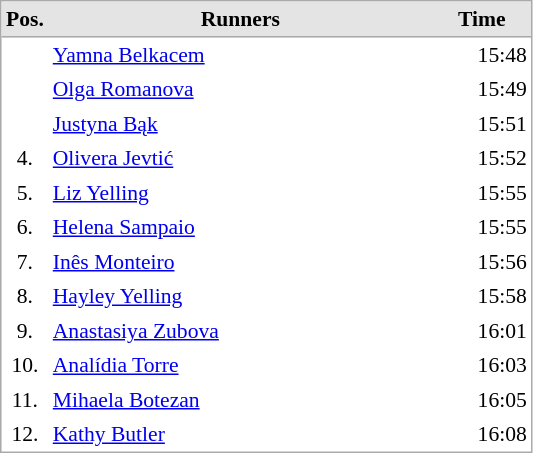<table cellspacing="0" cellpadding="3" style="border:1px solid #AAAAAA;font-size:90%">
<tr bgcolor="#E4E4E4">
<th style="border-bottom:1px solid #AAAAAA" width=10>Pos.</th>
<th style="border-bottom:1px solid #AAAAAA" width=250>Runners</th>
<th style="border-bottom:1px solid #AAAAAA" width=60>Time</th>
</tr>
<tr align="center">
<td align="center"></td>
<td align="left"> <a href='#'>Yamna Belkacem</a></td>
<td align="right">15:48</td>
</tr>
<tr align="center">
<td align="center"></td>
<td align="left"> <a href='#'>Olga Romanova</a></td>
<td align="right">15:49</td>
</tr>
<tr align="center">
<td align="center"></td>
<td align="left"> <a href='#'>Justyna Bąk</a></td>
<td align="right">15:51</td>
</tr>
<tr align="center">
<td align="center">4.</td>
<td align="left"> <a href='#'>Olivera Jevtić</a></td>
<td align="right">15:52</td>
</tr>
<tr align="center">
<td align="center">5.</td>
<td align="left"> <a href='#'>Liz Yelling</a></td>
<td align="right">15:55</td>
</tr>
<tr align="center">
<td align="center">6.</td>
<td align="left"> <a href='#'>Helena Sampaio</a></td>
<td align="right">15:55</td>
</tr>
<tr align="center">
<td align="center">7.</td>
<td align="left"> <a href='#'>Inês Monteiro</a></td>
<td align="right">15:56</td>
</tr>
<tr align="center">
<td align="center">8.</td>
<td align="left"> <a href='#'>Hayley Yelling</a></td>
<td align="right">15:58</td>
</tr>
<tr align="center">
<td align="center">9.</td>
<td align="left"> <a href='#'>Anastasiya Zubova</a></td>
<td align="right">16:01</td>
</tr>
<tr align="center">
<td align="center">10.</td>
<td align="left"> <a href='#'>Analídia Torre</a></td>
<td align="right">16:03</td>
</tr>
<tr align="center">
<td align="center">11.</td>
<td align="left"> <a href='#'>Mihaela Botezan</a></td>
<td align="right">16:05</td>
</tr>
<tr align="center">
<td align="center">12.</td>
<td align="left"> <a href='#'>Kathy Butler</a></td>
<td align="right">16:08</td>
</tr>
</table>
